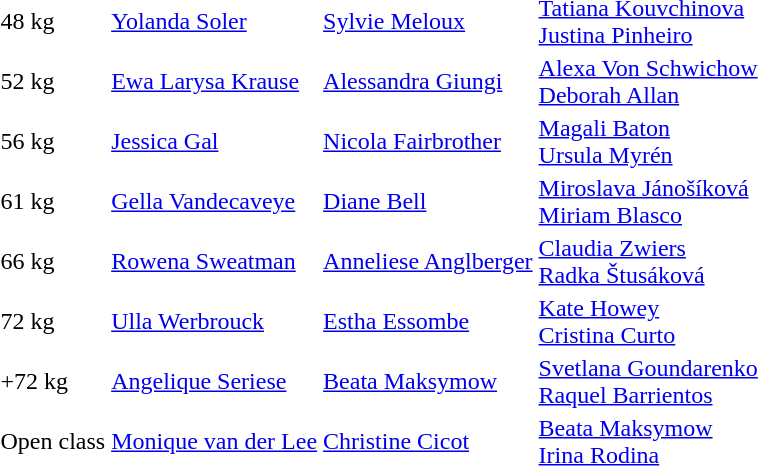<table>
<tr>
<td>48 kg</td>
<td> <a href='#'>Yolanda Soler</a></td>
<td> <a href='#'>Sylvie Meloux</a></td>
<td> <a href='#'>Tatiana Kouvchinova</a> <br>  <a href='#'>Justina Pinheiro</a></td>
</tr>
<tr>
<td>52 kg</td>
<td> <a href='#'>Ewa Larysa Krause</a></td>
<td> <a href='#'>Alessandra Giungi</a></td>
<td> <a href='#'>Alexa Von Schwichow</a> <br>  <a href='#'>Deborah Allan</a></td>
</tr>
<tr>
<td>56 kg</td>
<td> <a href='#'>Jessica Gal</a></td>
<td> <a href='#'>Nicola Fairbrother</a></td>
<td> <a href='#'>Magali Baton</a> <br>  <a href='#'>Ursula Myrén</a></td>
</tr>
<tr>
<td>61 kg</td>
<td> <a href='#'>Gella Vandecaveye</a></td>
<td> <a href='#'>Diane Bell</a></td>
<td> <a href='#'>Miroslava Jánošíková</a> <br>  <a href='#'>Miriam Blasco</a></td>
</tr>
<tr>
<td>66 kg</td>
<td> <a href='#'>Rowena Sweatman</a></td>
<td> <a href='#'>Anneliese Anglberger</a></td>
<td> <a href='#'>Claudia Zwiers</a> <br>  <a href='#'>Radka Štusáková</a></td>
</tr>
<tr>
<td>72 kg</td>
<td> <a href='#'>Ulla Werbrouck</a></td>
<td> <a href='#'>Estha Essombe</a></td>
<td> <a href='#'>Kate Howey</a> <br>  <a href='#'>Cristina Curto</a></td>
</tr>
<tr>
<td>+72 kg</td>
<td> <a href='#'>Angelique Seriese</a></td>
<td> <a href='#'>Beata Maksymow</a></td>
<td> <a href='#'>Svetlana Goundarenko</a> <br>  <a href='#'>Raquel Barrientos</a></td>
</tr>
<tr>
<td>Open class</td>
<td> <a href='#'>Monique van der Lee</a></td>
<td> <a href='#'>Christine Cicot</a></td>
<td> <a href='#'>Beata Maksymow</a> <br>  <a href='#'>Irina Rodina</a></td>
</tr>
</table>
